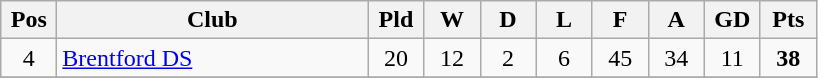<table class="wikitable" style="text-align:center">
<tr>
<th width="30">Pos</th>
<th width="200">Club</th>
<th width="30">Pld</th>
<th width="30">W</th>
<th width="30">D</th>
<th width="30">L</th>
<th width="30">F</th>
<th width="30">A</th>
<th width="30">GD</th>
<th width="30">Pts</th>
</tr>
<tr>
<td>4</td>
<td style="text-align:left;"><a href='#'>Brentford DS</a></td>
<td>20</td>
<td>12</td>
<td>2</td>
<td>6</td>
<td>45</td>
<td>34</td>
<td>11</td>
<td><strong>38</strong></td>
</tr>
<tr>
</tr>
</table>
